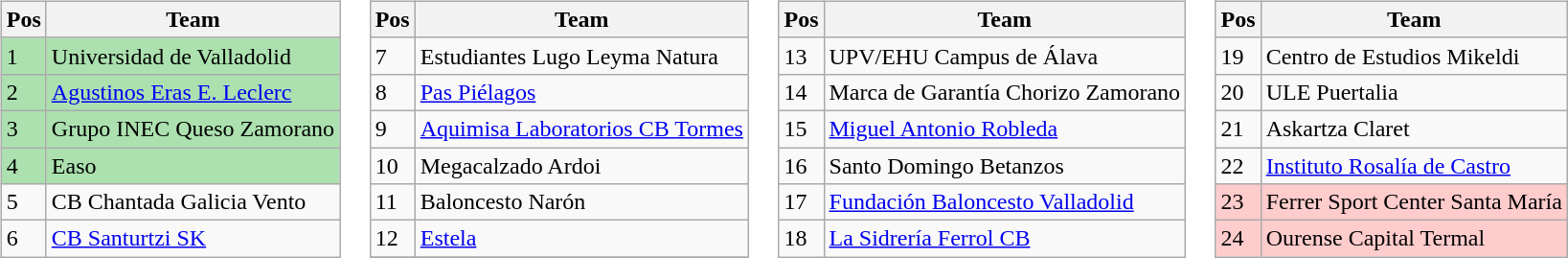<table>
<tr>
<td valign="top" width=0%><br><table class="wikitable">
<tr>
<th>Pos</th>
<th>Team</th>
</tr>
<tr bgcolor=ACE1AF>
<td>1</td>
<td>Universidad de Valladolid</td>
</tr>
<tr bgcolor=ACE1AF>
<td>2</td>
<td><a href='#'>Agustinos Eras E. Leclerc</a></td>
</tr>
<tr bgcolor=ACE1AF>
<td>3</td>
<td>Grupo INEC Queso Zamorano</td>
</tr>
<tr bgcolor=ACE1AF>
<td>4</td>
<td>Easo</td>
</tr>
<tr>
<td>5</td>
<td>CB Chantada Galicia Vento</td>
</tr>
<tr>
<td>6</td>
<td><a href='#'>CB Santurtzi SK</a></td>
</tr>
</table>
</td>
<td valign="top" width=0%><br><table class="wikitable">
<tr>
<th>Pos</th>
<th>Team</th>
</tr>
<tr>
<td>7</td>
<td>Estudiantes Lugo Leyma Natura</td>
</tr>
<tr>
<td>8</td>
<td><a href='#'>Pas Piélagos</a></td>
</tr>
<tr>
<td>9</td>
<td><a href='#'>Aquimisa Laboratorios CB Tormes</a></td>
</tr>
<tr>
<td>10</td>
<td>Megacalzado Ardoi</td>
</tr>
<tr>
<td>11</td>
<td>Baloncesto Narón</td>
</tr>
<tr>
<td>12</td>
<td><a href='#'>Estela</a></td>
</tr>
<tr>
</tr>
</table>
</td>
<td valign="top" width=0%><br><table class="wikitable">
<tr>
<th>Pos</th>
<th>Team</th>
</tr>
<tr>
<td>13</td>
<td>UPV/EHU Campus de Álava</td>
</tr>
<tr>
<td>14</td>
<td>Marca de Garantía Chorizo Zamorano</td>
</tr>
<tr>
<td>15</td>
<td><a href='#'>Miguel Antonio Robleda</a></td>
</tr>
<tr>
<td>16</td>
<td>Santo Domingo Betanzos</td>
</tr>
<tr>
<td>17</td>
<td><a href='#'>Fundación Baloncesto Valladolid</a></td>
</tr>
<tr>
<td>18</td>
<td><a href='#'>La Sidrería Ferrol CB</a></td>
</tr>
</table>
</td>
<td valign="top" width=0%><br><table class="wikitable">
<tr>
<th>Pos</th>
<th>Team</th>
</tr>
<tr>
<td>19</td>
<td>Centro de Estudios Mikeldi</td>
</tr>
<tr>
<td>20</td>
<td>ULE Puertalia</td>
</tr>
<tr>
<td>21</td>
<td>Askartza Claret</td>
</tr>
<tr>
<td>22</td>
<td><a href='#'>Instituto Rosalía de Castro</a></td>
</tr>
<tr bgcolor=FFCCCC>
<td>23</td>
<td>Ferrer Sport Center Santa María</td>
</tr>
<tr bgcolor=FFCCCC>
<td>24</td>
<td>Ourense Capital Termal</td>
</tr>
</table>
</td>
</tr>
</table>
